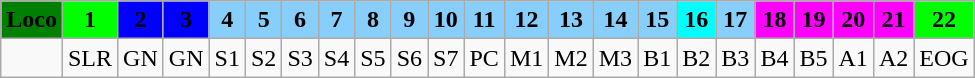<table class="wikitable plainrowheaders unsortable" style="text-align:center">
<tr>
<th rowspan="1" scope="col" style="background:green;">Loco</th>
<th rowspan="1" scope="col" style="background:lime;">1</th>
<th rowspan="1" scope="col" style="background:blue;">2</th>
<th rowspan="1" scope="col" style="background:blue;">3</th>
<th rowspan="1" scope="col" style="background:lightskyblue;">4</th>
<th rowspan="1" scope="col" style="background:lightskyblue;">5</th>
<th rowspan="1" scope="col" style="background:lightskyblue;">6</th>
<th rowspan="1" scope="col" style="background:lightskyblue;">7</th>
<th rowspan="1" scope="col" style="background:lightskyblue;">8</th>
<th rowspan="1" scope="col" style="background:lightskyblue;">9</th>
<th rowspan="1" scope="col" style="background:lightskyblue;">10</th>
<th rowspan="1" scope="col" style="background:lightskyblue;">11</th>
<th rowspan="1" scope="col" style="background:lightskyblue;">12</th>
<th rowspan="1" scope="col" style="background:lightskyblue;">13</th>
<th rowspan="1" scope="col" style="background:lightskyblue;">14</th>
<th rowspan="1" scope="col" style="background:lightskyblue;">15</th>
<th rowspan="1" scope="col" style="background:cyan;">16</th>
<th rowspan="1" scope="col" style="background:lightskyblue;">17</th>
<th rowspan="1" scope="col" style="background:magenta;">18</th>
<th rowspan="1" scope="col" style="background:magenta;">19</th>
<th rowspan="1" scope="col" style="background:magenta;">20</th>
<th rowspan="1" scope="col" style="background:magenta;">21</th>
<th rowspan="1" scope="col" style="background:lime;">22</th>
</tr>
<tr>
<td></td>
<td>SLR</td>
<td>GN</td>
<td>GN</td>
<td>S1</td>
<td>S2</td>
<td>S3</td>
<td>S4</td>
<td>S5</td>
<td>S6</td>
<td>S7</td>
<td>PC</td>
<td>M1</td>
<td>M2</td>
<td>M3</td>
<td>B1</td>
<td>B2</td>
<td>B3</td>
<td>B4</td>
<td>B5</td>
<td>A1</td>
<td>A2</td>
<td>EOG</td>
</tr>
</table>
